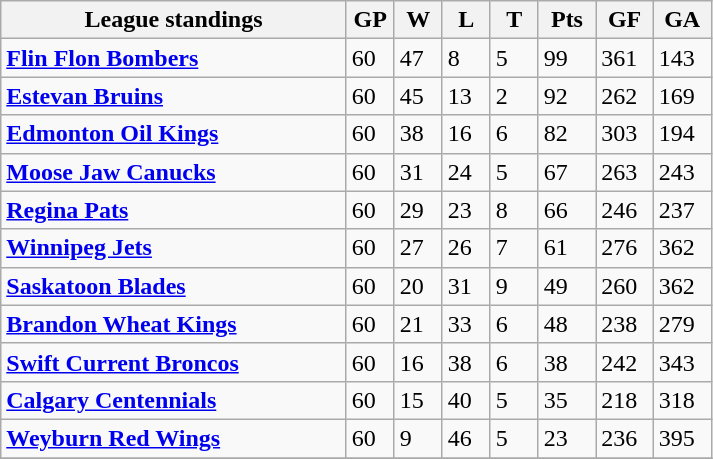<table class="wikitable">
<tr>
<th width="45%">League standings</th>
<th width="6.25%">GP</th>
<th width="6.25%">W</th>
<th width="6.25%">L</th>
<th width="6.25%">T</th>
<th width="7.5%">Pts</th>
<th width="7.5%">GF</th>
<th width="7.5%">GA</th>
</tr>
<tr>
<td><strong><a href='#'>Flin Flon Bombers</a></strong></td>
<td>60</td>
<td>47</td>
<td>8</td>
<td>5</td>
<td>99</td>
<td>361</td>
<td>143</td>
</tr>
<tr>
<td><strong><a href='#'>Estevan Bruins</a></strong></td>
<td>60</td>
<td>45</td>
<td>13</td>
<td>2</td>
<td>92</td>
<td>262</td>
<td>169</td>
</tr>
<tr>
<td><strong><a href='#'>Edmonton Oil Kings</a></strong></td>
<td>60</td>
<td>38</td>
<td>16</td>
<td>6</td>
<td>82</td>
<td>303</td>
<td>194</td>
</tr>
<tr>
<td><strong><a href='#'>Moose Jaw Canucks</a></strong></td>
<td>60</td>
<td>31</td>
<td>24</td>
<td>5</td>
<td>67</td>
<td>263</td>
<td>243</td>
</tr>
<tr>
<td><strong><a href='#'>Regina Pats</a></strong></td>
<td>60</td>
<td>29</td>
<td>23</td>
<td>8</td>
<td>66</td>
<td>246</td>
<td>237</td>
</tr>
<tr>
<td><strong><a href='#'>Winnipeg Jets</a></strong></td>
<td>60</td>
<td>27</td>
<td>26</td>
<td>7</td>
<td>61</td>
<td>276</td>
<td>362</td>
</tr>
<tr>
<td><strong><a href='#'>Saskatoon Blades</a></strong></td>
<td>60</td>
<td>20</td>
<td>31</td>
<td>9</td>
<td>49</td>
<td>260</td>
<td>362</td>
</tr>
<tr>
<td><strong><a href='#'>Brandon Wheat Kings</a></strong></td>
<td>60</td>
<td>21</td>
<td>33</td>
<td>6</td>
<td>48</td>
<td>238</td>
<td>279</td>
</tr>
<tr>
<td><strong><a href='#'>Swift Current Broncos</a></strong></td>
<td>60</td>
<td>16</td>
<td>38</td>
<td>6</td>
<td>38</td>
<td>242</td>
<td>343</td>
</tr>
<tr>
<td><strong><a href='#'>Calgary Centennials</a></strong></td>
<td>60</td>
<td>15</td>
<td>40</td>
<td>5</td>
<td>35</td>
<td>218</td>
<td>318</td>
</tr>
<tr>
<td><strong><a href='#'>Weyburn Red Wings</a></strong></td>
<td>60</td>
<td>9</td>
<td>46</td>
<td>5</td>
<td>23</td>
<td>236</td>
<td>395</td>
</tr>
<tr>
</tr>
</table>
